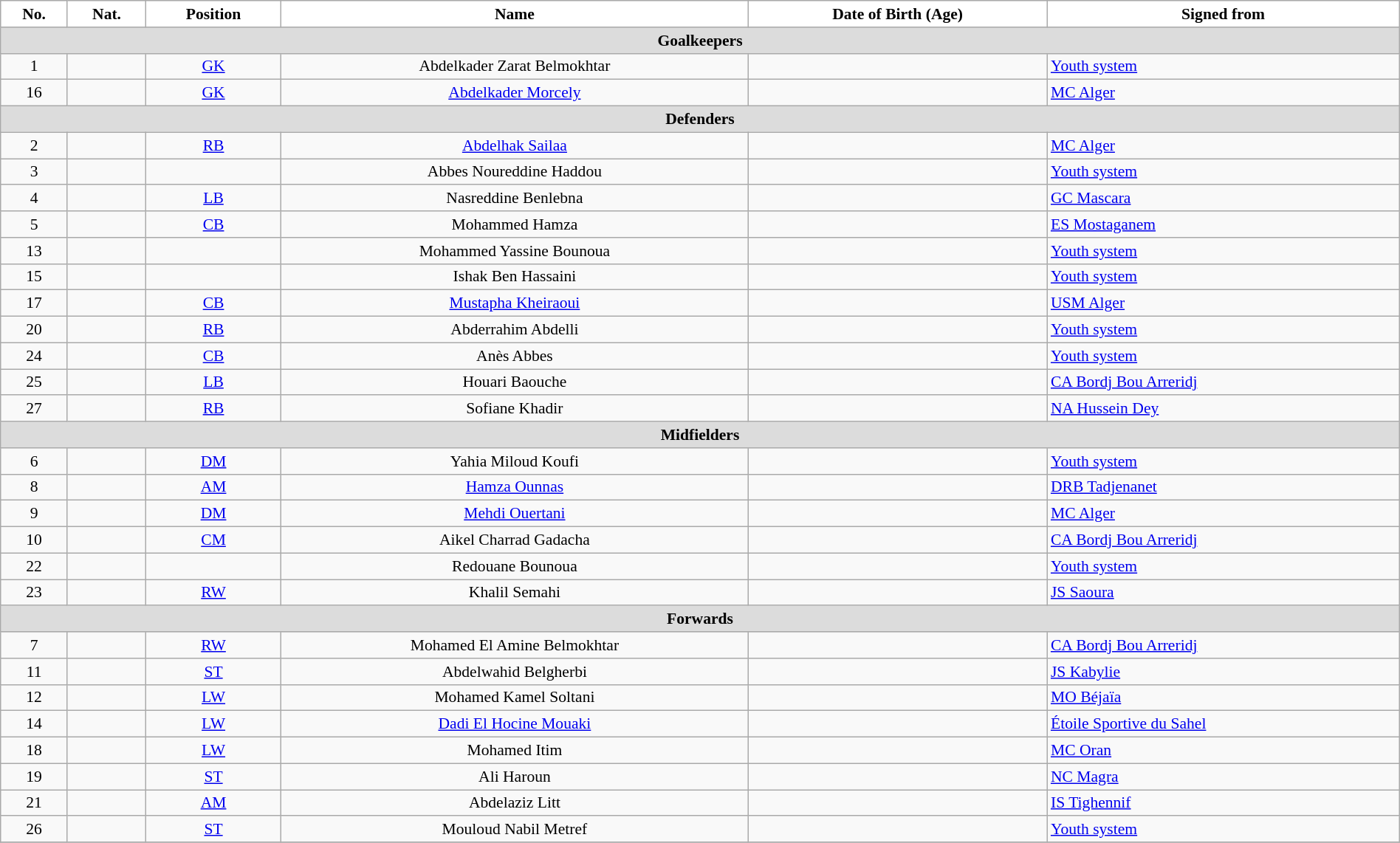<table class="wikitable" style="text-align:center; font-size:90%; width:100%">
<tr>
<th style="background:white; color:black; text-align:center;">No.</th>
<th style="background:white; color:black; text-align:center;">Nat.</th>
<th style="background:white; color:black; text-align:center;">Position</th>
<th style="background:white; color:black; text-align:center;">Name</th>
<th style="background:white; color:black; text-align:center;">Date of Birth (Age)</th>
<th style="background:white; color:black; text-align:center;">Signed from</th>
</tr>
<tr>
<th colspan=10 style="background:#DCDCDC; text-align:center;">Goalkeepers</th>
</tr>
<tr>
<td>1</td>
<td></td>
<td><a href='#'>GK</a></td>
<td>Abdelkader Zarat Belmokhtar</td>
<td></td>
<td style="text-align:left"> <a href='#'>Youth system</a></td>
</tr>
<tr>
<td>16</td>
<td></td>
<td><a href='#'>GK</a></td>
<td><a href='#'>Abdelkader Morcely</a></td>
<td></td>
<td style="text-align:left"> <a href='#'>MC Alger</a></td>
</tr>
<tr>
<th colspan=10 style="background:#DCDCDC; text-align:center;">Defenders</th>
</tr>
<tr>
<td>2</td>
<td></td>
<td><a href='#'>RB</a></td>
<td><a href='#'>Abdelhak Sailaa</a></td>
<td></td>
<td style="text-align:left"> <a href='#'>MC Alger</a></td>
</tr>
<tr>
<td>3</td>
<td></td>
<td></td>
<td>Abbes Noureddine Haddou</td>
<td></td>
<td style="text-align:left"> <a href='#'>Youth system</a></td>
</tr>
<tr>
<td>4</td>
<td></td>
<td><a href='#'>LB</a></td>
<td>Nasreddine Benlebna</td>
<td></td>
<td style="text-align:left"> <a href='#'>GC Mascara</a></td>
</tr>
<tr>
<td>5</td>
<td></td>
<td><a href='#'>CB</a></td>
<td>Mohammed Hamza</td>
<td></td>
<td style="text-align:left"> <a href='#'>ES Mostaganem</a></td>
</tr>
<tr>
<td>13</td>
<td></td>
<td></td>
<td>Mohammed Yassine Bounoua</td>
<td></td>
<td style="text-align:left"> <a href='#'>Youth system</a></td>
</tr>
<tr>
<td>15</td>
<td></td>
<td></td>
<td>Ishak Ben Hassaini</td>
<td></td>
<td style="text-align:left"> <a href='#'>Youth system</a></td>
</tr>
<tr>
<td>17</td>
<td></td>
<td><a href='#'>CB</a></td>
<td><a href='#'>Mustapha Kheiraoui</a></td>
<td></td>
<td style="text-align:left"> <a href='#'>USM Alger</a></td>
</tr>
<tr>
<td>20</td>
<td></td>
<td><a href='#'>RB</a></td>
<td>Abderrahim Abdelli</td>
<td></td>
<td style="text-align:left"> <a href='#'>Youth system</a></td>
</tr>
<tr>
<td>24</td>
<td></td>
<td><a href='#'>CB</a></td>
<td>Anès Abbes</td>
<td></td>
<td style="text-align:left"> <a href='#'>Youth system</a></td>
</tr>
<tr>
<td>25</td>
<td></td>
<td><a href='#'>LB</a></td>
<td>Houari Baouche</td>
<td></td>
<td style="text-align:left"> <a href='#'>CA Bordj Bou Arreridj</a></td>
</tr>
<tr>
<td>27</td>
<td></td>
<td><a href='#'>RB</a></td>
<td>Sofiane Khadir</td>
<td></td>
<td style="text-align:left"> <a href='#'>NA Hussein Dey</a></td>
</tr>
<tr>
<th colspan=10 style="background:#DCDCDC; text-align:center;">Midfielders</th>
</tr>
<tr>
<td>6</td>
<td></td>
<td><a href='#'>DM</a></td>
<td>Yahia Miloud Koufi</td>
<td></td>
<td style="text-align:left"> <a href='#'>Youth system</a></td>
</tr>
<tr>
<td>8</td>
<td></td>
<td><a href='#'>AM</a></td>
<td><a href='#'>Hamza Ounnas</a></td>
<td></td>
<td style="text-align:left"> <a href='#'>DRB Tadjenanet</a></td>
</tr>
<tr>
<td>9</td>
<td></td>
<td><a href='#'>DM</a></td>
<td><a href='#'>Mehdi Ouertani</a></td>
<td></td>
<td style="text-align:left"> <a href='#'>MC Alger</a></td>
</tr>
<tr>
<td>10</td>
<td></td>
<td><a href='#'>CM</a></td>
<td>Aikel Charrad Gadacha</td>
<td></td>
<td style="text-align:left"> <a href='#'>CA Bordj Bou Arreridj</a></td>
</tr>
<tr>
<td>22</td>
<td></td>
<td></td>
<td>Redouane Bounoua</td>
<td></td>
<td style="text-align:left"> <a href='#'>Youth system</a></td>
</tr>
<tr>
<td>23</td>
<td></td>
<td><a href='#'>RW</a></td>
<td>Khalil Semahi</td>
<td></td>
<td style="text-align:left"> <a href='#'>JS Saoura</a></td>
</tr>
<tr>
<th colspan=10 style="background:#DCDCDC; text-align:center;">Forwards</th>
</tr>
<tr>
<td>7</td>
<td></td>
<td><a href='#'>RW</a></td>
<td>Mohamed El Amine Belmokhtar</td>
<td></td>
<td style="text-align:left"> <a href='#'>CA Bordj Bou Arreridj</a></td>
</tr>
<tr>
<td>11</td>
<td></td>
<td><a href='#'>ST</a></td>
<td>Abdelwahid Belgherbi</td>
<td></td>
<td style="text-align:left"> <a href='#'>JS Kabylie</a></td>
</tr>
<tr>
<td>12</td>
<td></td>
<td><a href='#'>LW</a></td>
<td>Mohamed Kamel Soltani</td>
<td></td>
<td style="text-align:left"> <a href='#'>MO Béjaïa</a></td>
</tr>
<tr>
<td>14</td>
<td></td>
<td><a href='#'>LW</a></td>
<td><a href='#'>Dadi El Hocine Mouaki</a></td>
<td></td>
<td style="text-align:left"> <a href='#'>Étoile Sportive du Sahel</a></td>
</tr>
<tr>
<td>18</td>
<td></td>
<td><a href='#'>LW</a></td>
<td>Mohamed Itim</td>
<td></td>
<td style="text-align:left"> <a href='#'>MC Oran</a></td>
</tr>
<tr>
<td>19</td>
<td></td>
<td><a href='#'>ST</a></td>
<td>Ali Haroun</td>
<td></td>
<td style="text-align:left"> <a href='#'>NC Magra</a></td>
</tr>
<tr>
<td>21</td>
<td></td>
<td><a href='#'>AM</a></td>
<td>Abdelaziz Litt</td>
<td></td>
<td style="text-align:left"> <a href='#'>IS Tighennif</a></td>
</tr>
<tr>
<td>26</td>
<td></td>
<td><a href='#'>ST</a></td>
<td>Mouloud Nabil Metref</td>
<td></td>
<td style="text-align:left"> <a href='#'>Youth system</a></td>
</tr>
<tr>
</tr>
</table>
